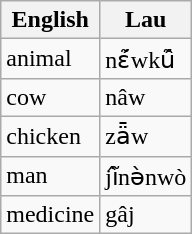<table class="wikitable">
<tr>
<th>English</th>
<th>Lau</th>
</tr>
<tr>
<td>animal</td>
<td>nɛ̃́wkũ̂</td>
</tr>
<tr>
<td>cow</td>
<td>nâw</td>
</tr>
<tr>
<td>chicken</td>
<td>zǟw</td>
</tr>
<tr>
<td>man</td>
<td>jĩ̂nə̀nwò</td>
</tr>
<tr>
<td>medicine</td>
<td>gâj</td>
</tr>
</table>
